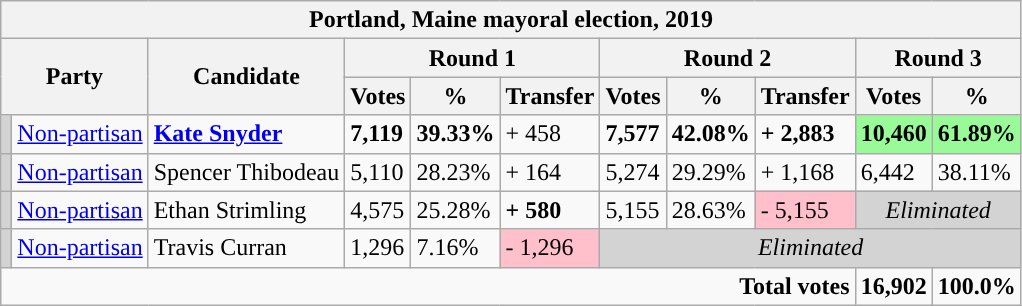<table class="wikitable">
<tr>
<th colspan="11">Portland, Maine mayoral election, 2019</th>
</tr>
<tr>
<th colspan="2" rowspan="2">Party</th>
<th rowspan="2">Candidate</th>
<th colspan="3">Round 1</th>
<th colspan="3">Round 2</th>
<th colspan="2">Round 3</th>
</tr>
<tr>
<th>Votes</th>
<th>%</th>
<th>Transfer</th>
<th>Votes</th>
<th>%</th>
<th>Transfer</th>
<th>Votes</th>
<th>%</th>
</tr>
<tr>
<td style="background: LightGray"></td>
<td><a href='#'>Non-partisan</a></td>
<td><strong><a href='#'>Kate Snyder</a></strong></td>
<td><strong>7,119</strong></td>
<td><strong>39.33%</strong></td>
<td>+ 458</td>
<td><strong>7,577</strong></td>
<td><strong>42.08%</strong></td>
<td><strong> + 2,883</strong></td>
<td BGCOLOR=PaleGreen><strong>10,460</strong></td>
<td BGCOLOR=PaleGreen><strong>61.89%</strong></td>
</tr>
<tr>
<td style="background: LightGray"></td>
<td><a href='#'>Non-partisan</a></td>
<td>Spencer Thibodeau</td>
<td>5,110</td>
<td>28.23%</td>
<td>+ 164</td>
<td>5,274</td>
<td>29.29%</td>
<td>+ 1,168</td>
<td>6,442</td>
<td>38.11%</td>
</tr>
<tr>
<td style="background: LightGray"></td>
<td><a href='#'>Non-partisan</a></td>
<td>Ethan Strimling</td>
<td>4,575</td>
<td>25.28%</td>
<td><strong>+ 580</strong></td>
<td>5,155</td>
<td>28.63%</td>
<td BGCOLOR=pink>- 5,155</td>
<td colspan="2" bgcolor="lightgray" align="center"><em>Eliminated</em></td>
</tr>
<tr>
<td style="background: LightGray"></td>
<td><a href='#'>Non-partisan</a></td>
<td>Travis Curran</td>
<td>1,296</td>
<td>7.16%</td>
<td BGCOLOR=pink>- 1,296</td>
<td colspan="5" bgcolor="lightgray" align="center"><em>Eliminated</em></td>
</tr>
<tr>
<td colspan="9" align="right"><strong>Total votes</strong></td>
<td><strong>16,902</strong></td>
<td><strong>100.0%</strong></td>
</tr>
</table>
